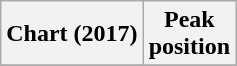<table class="wikitable sortable plainrowheaders">
<tr>
<th>Chart (2017)</th>
<th>Peak<br>position</th>
</tr>
<tr>
</tr>
</table>
